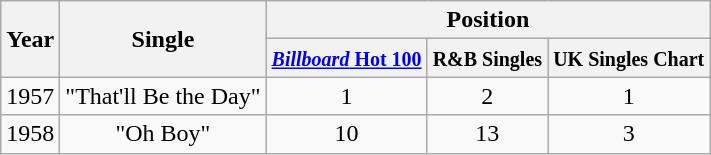<table class="wikitable"  style="text-align:center;">
<tr>
<th rowspan=2>Year</th>
<th rowspan=2>Single</th>
<th colspan=3>Position</th>
</tr>
<tr>
<th><small><a href='#'><em>Billboard</em> Hot 100</a></small></th>
<th><small>R&B Singles</small></th>
<th><small>UK Singles Chart</small></th>
</tr>
<tr>
<td>1957</td>
<td>"That'll Be the Day"</td>
<td>1</td>
<td>2</td>
<td>1</td>
</tr>
<tr>
<td>1958</td>
<td>"Oh Boy"</td>
<td>10</td>
<td>13</td>
<td>3</td>
</tr>
</table>
